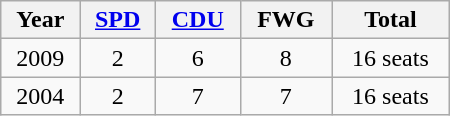<table class="wikitable" width="300">
<tr>
<th>Year</th>
<th><a href='#'>SPD</a></th>
<th><a href='#'>CDU</a></th>
<th>FWG</th>
<th>Total</th>
</tr>
<tr align="center">
<td>2009</td>
<td>2</td>
<td>6</td>
<td>8</td>
<td>16 seats</td>
</tr>
<tr align="center">
<td>2004</td>
<td>2</td>
<td>7</td>
<td>7</td>
<td>16 seats</td>
</tr>
</table>
